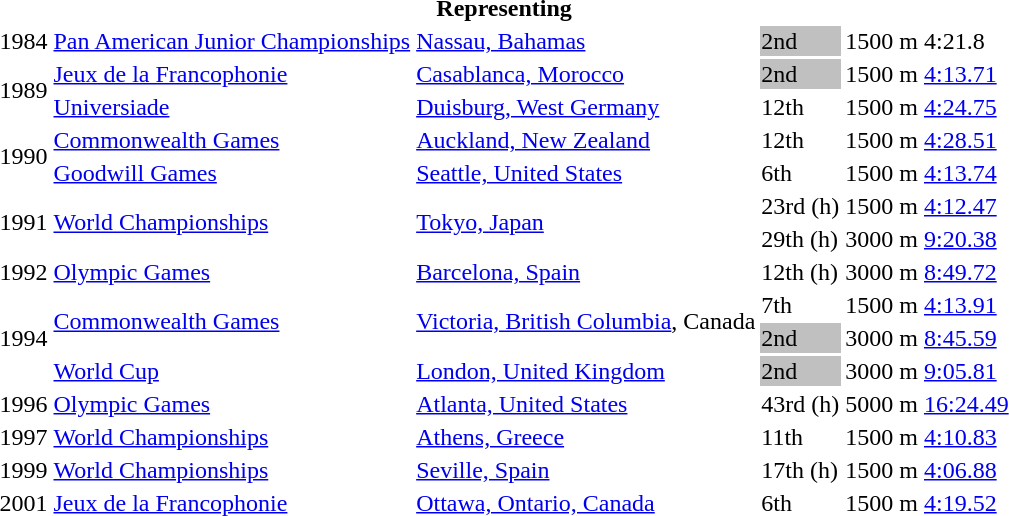<table>
<tr>
<th colspan="6">Representing </th>
</tr>
<tr>
<td>1984</td>
<td><a href='#'>Pan American Junior Championships</a></td>
<td><a href='#'>Nassau, Bahamas</a></td>
<td bgcolor=silver>2nd</td>
<td>1500 m</td>
<td>4:21.8</td>
</tr>
<tr>
<td rowspan=2>1989</td>
<td><a href='#'>Jeux de la Francophonie</a></td>
<td><a href='#'>Casablanca, Morocco</a></td>
<td bgcolor=silver>2nd</td>
<td>1500 m</td>
<td><a href='#'>4:13.71</a></td>
</tr>
<tr>
<td><a href='#'>Universiade</a></td>
<td><a href='#'>Duisburg, West Germany</a></td>
<td>12th</td>
<td>1500 m</td>
<td><a href='#'>4:24.75</a></td>
</tr>
<tr>
<td rowspan=2>1990</td>
<td><a href='#'>Commonwealth Games</a></td>
<td><a href='#'>Auckland, New Zealand</a></td>
<td>12th</td>
<td>1500 m</td>
<td><a href='#'>4:28.51</a></td>
</tr>
<tr>
<td><a href='#'>Goodwill Games</a></td>
<td><a href='#'>Seattle, United States</a></td>
<td>6th</td>
<td>1500 m</td>
<td><a href='#'>4:13.74</a></td>
</tr>
<tr>
<td rowspan=2>1991</td>
<td rowspan=2><a href='#'>World Championships</a></td>
<td rowspan=2><a href='#'>Tokyo, Japan</a></td>
<td>23rd (h)</td>
<td>1500 m</td>
<td><a href='#'>4:12.47</a></td>
</tr>
<tr>
<td>29th (h)</td>
<td>3000 m</td>
<td><a href='#'>9:20.38</a></td>
</tr>
<tr>
<td>1992</td>
<td><a href='#'>Olympic Games</a></td>
<td><a href='#'>Barcelona, Spain</a></td>
<td>12th (h)</td>
<td>3000 m</td>
<td><a href='#'>8:49.72</a></td>
</tr>
<tr>
<td rowspan=3>1994</td>
<td rowspan=2><a href='#'>Commonwealth Games</a></td>
<td rowspan=2><a href='#'>Victoria, British Columbia</a>, Canada</td>
<td>7th</td>
<td>1500 m</td>
<td><a href='#'>4:13.91</a></td>
</tr>
<tr>
<td bgcolor=silver>2nd</td>
<td>3000 m</td>
<td><a href='#'>8:45.59</a></td>
</tr>
<tr>
<td><a href='#'>World Cup</a></td>
<td><a href='#'>London, United Kingdom</a></td>
<td bgcolor=silver>2nd</td>
<td>3000 m</td>
<td><a href='#'>9:05.81</a></td>
</tr>
<tr>
<td>1996</td>
<td><a href='#'>Olympic Games</a></td>
<td><a href='#'>Atlanta, United States</a></td>
<td>43rd (h)</td>
<td>5000 m</td>
<td><a href='#'>16:24.49</a></td>
</tr>
<tr>
<td>1997</td>
<td><a href='#'>World Championships</a></td>
<td><a href='#'>Athens, Greece</a></td>
<td>11th</td>
<td>1500 m</td>
<td><a href='#'>4:10.83</a></td>
</tr>
<tr>
<td>1999</td>
<td><a href='#'>World Championships</a></td>
<td><a href='#'>Seville, Spain</a></td>
<td>17th (h)</td>
<td>1500 m</td>
<td><a href='#'>4:06.88</a></td>
</tr>
<tr>
<td>2001</td>
<td><a href='#'>Jeux de la Francophonie</a></td>
<td><a href='#'>Ottawa, Ontario, Canada</a></td>
<td>6th</td>
<td>1500 m</td>
<td><a href='#'>4:19.52</a></td>
</tr>
</table>
